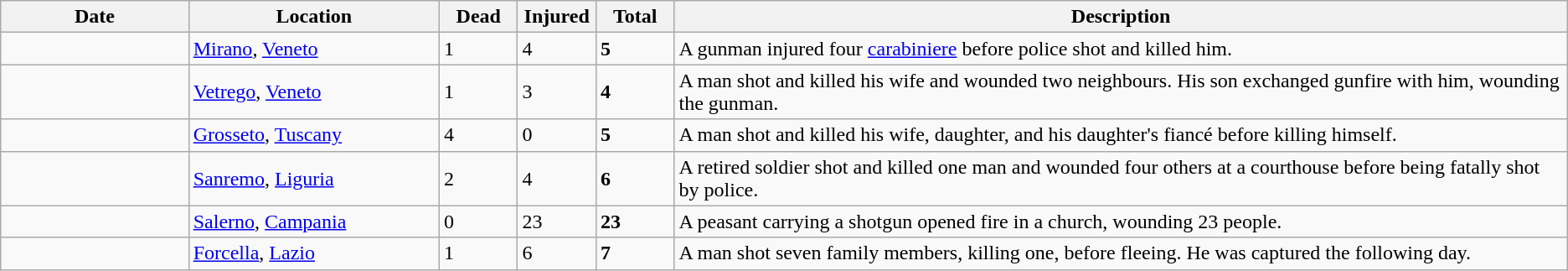<table class="wikitable sortable mw-datatable">
<tr>
<th width=12%>Date</th>
<th width=16%>Location</th>
<th width=5%>Dead</th>
<th width=5%>Injured</th>
<th width=5%>Total</th>
<th width=60%>Description</th>
</tr>
<tr>
<td></td>
<td><a href='#'>Mirano</a>, <a href='#'>Veneto</a></td>
<td>1</td>
<td>4</td>
<td><strong>5</strong></td>
<td>A gunman injured four <a href='#'>carabiniere</a> before police shot and killed him.</td>
</tr>
<tr>
<td></td>
<td><a href='#'>Vetrego</a>, <a href='#'>Veneto</a></td>
<td>1</td>
<td>3</td>
<td><strong>4</strong></td>
<td>A man shot and killed his wife and wounded two neighbours. His son exchanged gunfire with him, wounding the gunman.</td>
</tr>
<tr>
<td></td>
<td><a href='#'>Grosseto</a>, <a href='#'>Tuscany</a></td>
<td>4</td>
<td>0</td>
<td><strong>5</strong></td>
<td>A man shot and killed his wife, daughter, and his daughter's fiancé before killing himself.</td>
</tr>
<tr>
<td></td>
<td><a href='#'>Sanremo</a>, <a href='#'>Liguria</a></td>
<td>2</td>
<td>4</td>
<td><strong>6</strong></td>
<td>A retired soldier shot and killed one man and wounded four others at a courthouse before being fatally shot by police.</td>
</tr>
<tr>
<td></td>
<td><a href='#'>Salerno</a>, <a href='#'>Campania</a></td>
<td>0</td>
<td>23</td>
<td><strong>23</strong></td>
<td>A peasant carrying a shotgun opened fire in a church, wounding 23 people.</td>
</tr>
<tr>
<td></td>
<td><a href='#'>Forcella</a>, <a href='#'>Lazio</a></td>
<td>1</td>
<td>6</td>
<td><strong>7</strong></td>
<td>A man shot seven family members, killing one, before fleeing. He was captured the following day.</td>
</tr>
</table>
